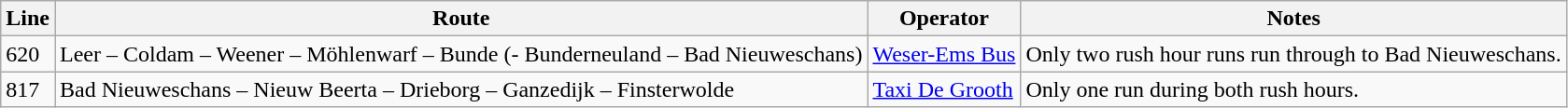<table class="wikitable">
<tr>
<th>Line</th>
<th>Route</th>
<th>Operator</th>
<th>Notes</th>
</tr>
<tr>
<td>620</td>
<td>Leer – Coldam – Weener – Möhlenwarf – Bunde (- Bunderneuland – Bad Nieuweschans)</td>
<td><a href='#'>Weser-Ems Bus</a></td>
<td>Only two rush hour runs run through to Bad Nieuweschans.</td>
</tr>
<tr>
<td>817</td>
<td>Bad Nieuweschans – Nieuw Beerta – Drieborg – Ganzedijk – Finsterwolde</td>
<td><a href='#'>Taxi De Grooth</a></td>
<td>Only one run during both rush hours.</td>
</tr>
</table>
